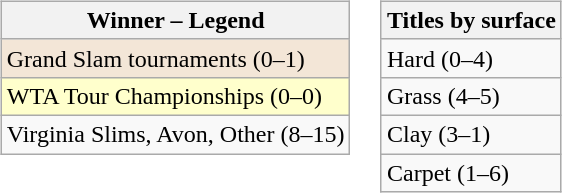<table>
<tr valign=top>
<td><br><table class="wikitable sortable mw-collapsible mw-collapsed">
<tr>
<th>Winner – Legend</th>
</tr>
<tr>
<td style="background:#f3e6d7;">Grand Slam tournaments (0–1)</td>
</tr>
<tr>
<td style="background:#ffc;">WTA Tour Championships (0–0)</td>
</tr>
<tr>
<td>Virginia Slims, Avon, Other (8–15)</td>
</tr>
</table>
</td>
<td><br><table class="wikitable sortable mw-collapsible mw-collapsed">
<tr>
<th>Titles by surface</th>
</tr>
<tr>
<td>Hard (0–4)</td>
</tr>
<tr>
<td>Grass (4–5)</td>
</tr>
<tr>
<td>Clay (3–1)</td>
</tr>
<tr>
<td>Carpet (1–6)</td>
</tr>
</table>
</td>
</tr>
</table>
